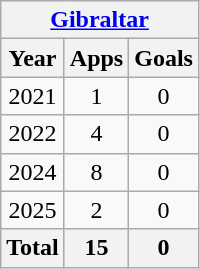<table class="wikitable" style="text-align:center">
<tr>
<th colspan=3><a href='#'>Gibraltar</a></th>
</tr>
<tr>
<th>Year</th>
<th>Apps</th>
<th>Goals</th>
</tr>
<tr>
<td>2021</td>
<td>1</td>
<td>0</td>
</tr>
<tr>
<td>2022</td>
<td>4</td>
<td>0</td>
</tr>
<tr>
<td>2024</td>
<td>8</td>
<td>0</td>
</tr>
<tr>
<td>2025</td>
<td>2</td>
<td>0</td>
</tr>
<tr>
<th>Total</th>
<th>15</th>
<th>0</th>
</tr>
</table>
